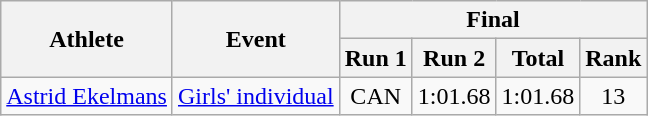<table class="wikitable">
<tr>
<th rowspan="2">Athlete</th>
<th rowspan="2">Event</th>
<th colspan="4">Final</th>
</tr>
<tr>
<th>Run 1</th>
<th>Run 2</th>
<th>Total</th>
<th>Rank</th>
</tr>
<tr>
<td><a href='#'>Astrid Ekelmans</a></td>
<td><a href='#'>Girls' individual</a></td>
<td align="center">CAN</td>
<td align="center">1:01.68</td>
<td align="center">1:01.68</td>
<td align="center">13</td>
</tr>
</table>
